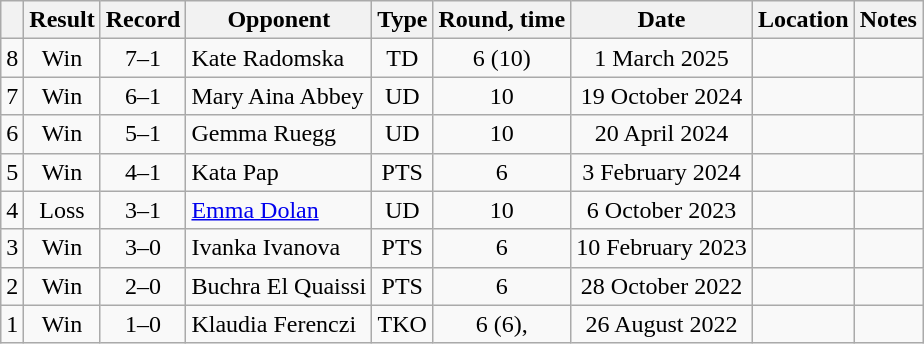<table class="wikitable" style="text-align:center">
<tr>
<th></th>
<th>Result</th>
<th>Record</th>
<th>Opponent</th>
<th>Type</th>
<th>Round, time</th>
<th>Date</th>
<th>Location</th>
<th>Notes</th>
</tr>
<tr>
<td>8</td>
<td>Win</td>
<td>7–1</td>
<td align=left>Kate Radomska</td>
<td>TD</td>
<td>6 (10)</td>
<td>1 March 2025</td>
<td align=left></td>
<td align=left></td>
</tr>
<tr>
<td>7</td>
<td>Win</td>
<td>6–1</td>
<td align=left>Mary Aina Abbey</td>
<td>UD</td>
<td>10</td>
<td>19 October 2024</td>
<td align=left></td>
<td align=left></td>
</tr>
<tr>
<td>6</td>
<td>Win</td>
<td>5–1</td>
<td align=left>Gemma Ruegg</td>
<td>UD</td>
<td>10</td>
<td>20 April 2024</td>
<td align=left></td>
<td align=left></td>
</tr>
<tr>
<td>5</td>
<td>Win</td>
<td>4–1</td>
<td align=left>Kata Pap</td>
<td>PTS</td>
<td>6</td>
<td>3 February 2024</td>
<td align=left></td>
<td></td>
</tr>
<tr>
<td>4</td>
<td>Loss</td>
<td>3–1</td>
<td align=left><a href='#'>Emma Dolan</a></td>
<td>UD</td>
<td>10</td>
<td>6 October 2023</td>
<td align=left></td>
<td align=left></td>
</tr>
<tr>
<td>3</td>
<td>Win</td>
<td>3–0</td>
<td align=left>Ivanka Ivanova</td>
<td>PTS</td>
<td>6</td>
<td>10 February 2023</td>
<td align=left></td>
<td></td>
</tr>
<tr>
<td>2</td>
<td>Win</td>
<td>2–0</td>
<td align=left>Buchra El Quaissi</td>
<td>PTS</td>
<td>6</td>
<td>28 October 2022</td>
<td align=left></td>
<td></td>
</tr>
<tr>
<td>1</td>
<td>Win</td>
<td>1–0</td>
<td align=left>Klaudia Ferenczi</td>
<td>TKO</td>
<td>6 (6), </td>
<td>26 August 2022</td>
<td align=left></td>
<td></td>
</tr>
</table>
